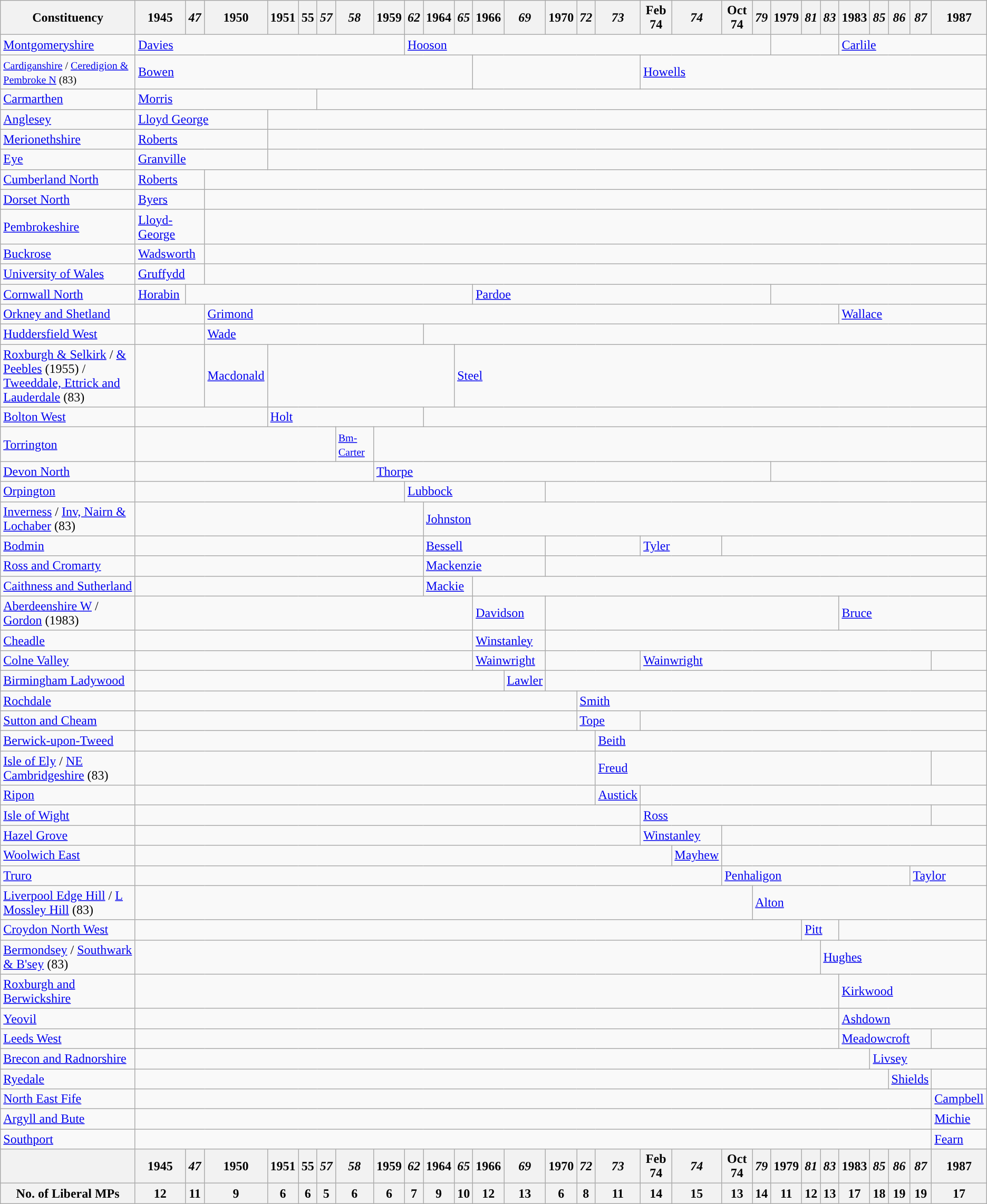<table class="wikitable">
<tr>
<th>Constituency</th>
<th>1945</th>
<th><em>47</em></th>
<th>1950</th>
<th>1951</th>
<th>55</th>
<th><em>57</em></th>
<th><em>58</em></th>
<th>1959</th>
<th><em>62</em></th>
<th>1964</th>
<th><em>65</em></th>
<th>1966</th>
<th><em>69</em></th>
<th>1970</th>
<th><em>72</em></th>
<th><em>73</em></th>
<th>Feb 74</th>
<th><em>74</em></th>
<th>Oct 74</th>
<th><em>79</em></th>
<th>1979</th>
<th><em>81</em></th>
<th><em>83</em></th>
<th>1983</th>
<th><em>85</em></th>
<th><em>86</em></th>
<th><em>87</em></th>
<th>1987</th>
</tr>
<tr>
<td><a href='#'>Montgomeryshire</a></td>
<td colspan="8"><a href='#'>Davies</a></td>
<td colspan="12"><a href='#'>Hooson</a></td>
<td colspan="3"></td>
<td colspan="5"><a href='#'>Carlile</a></td>
</tr>
<tr>
<td><small><a href='#'>Cardiganshire</a> / <a href='#'>Ceredigion & Pembroke N</a> (83)</small></td>
<td colspan="11"><a href='#'>Bowen</a></td>
<td colspan="5"></td>
<td colspan="12"><a href='#'>Howells</a></td>
</tr>
<tr>
<td><a href='#'>Carmarthen</a></td>
<td colspan="5"><a href='#'>Morris</a></td>
<td colspan="23"></td>
</tr>
<tr>
<td><a href='#'>Anglesey</a></td>
<td colspan="3"><a href='#'>Lloyd George</a></td>
<td colspan="25"></td>
</tr>
<tr>
<td><a href='#'>Merionethshire</a></td>
<td colspan="3"><a href='#'>Roberts</a></td>
<td colspan="25"></td>
</tr>
<tr>
<td><a href='#'>Eye</a></td>
<td colspan="3"><a href='#'>Granville</a></td>
<td colspan="25"></td>
</tr>
<tr>
<td><a href='#'>Cumberland North</a></td>
<td colspan="2"><a href='#'>Roberts</a></td>
<td colspan="26"></td>
</tr>
<tr>
<td><a href='#'>Dorset North</a></td>
<td colspan="2"><a href='#'>Byers</a></td>
<td colspan="26"></td>
</tr>
<tr>
<td><a href='#'>Pembrokeshire</a></td>
<td colspan="2"><a href='#'>Lloyd-George</a></td>
<td colspan="26"></td>
</tr>
<tr>
<td><a href='#'>Buckrose</a></td>
<td colspan="2"><a href='#'>Wadsworth</a></td>
<td colspan="26"></td>
</tr>
<tr>
<td><a href='#'>University of Wales</a></td>
<td colspan="2"><a href='#'>Gruffydd</a></td>
<td colspan="26"></td>
</tr>
<tr>
<td><a href='#'>Cornwall North</a></td>
<td><a href='#'>Horabin</a></td>
<td colspan="10"></td>
<td colspan="9"><a href='#'>Pardoe</a></td>
<td colspan="8"></td>
</tr>
<tr>
<td><a href='#'>Orkney and Shetland</a></td>
<td colspan="2"></td>
<td colspan="21"><a href='#'>Grimond</a></td>
<td colspan="5"><a href='#'>Wallace</a></td>
</tr>
<tr>
<td><a href='#'>Huddersfield West</a></td>
<td colspan="2"></td>
<td colspan="7"><a href='#'>Wade</a></td>
<td colspan="19"></td>
</tr>
<tr>
<td><a href='#'>Roxburgh & Selkirk</a> / <a href='#'>& Peebles</a> (1955) /<br><a href='#'>Tweeddale, Ettrick and Lauderdale</a> (83)</td>
<td colspan="2"></td>
<td><a href='#'>Macdonald</a></td>
<td colspan="7"></td>
<td colspan="18"><a href='#'>Steel</a></td>
</tr>
<tr>
<td><a href='#'>Bolton West</a></td>
<td colspan="3"></td>
<td colspan="6"><a href='#'>Holt</a></td>
<td colspan="19"></td>
</tr>
<tr>
<td><a href='#'>Torrington</a></td>
<td colspan="6"></td>
<td><a href='#'><small>Bm-Carter</small></a></td>
<td colspan="21"></td>
</tr>
<tr>
<td><a href='#'>Devon North</a></td>
<td colspan="7"></td>
<td colspan="13"><a href='#'>Thorpe</a></td>
<td colspan="8"></td>
</tr>
<tr>
<td><a href='#'>Orpington</a></td>
<td colspan="8"></td>
<td colspan="5"><a href='#'>Lubbock</a></td>
<td colspan="15"></td>
</tr>
<tr>
<td><a href='#'>Inverness</a> / <a href='#'>Inv, Nairn & Lochaber</a> (83)</td>
<td colspan="9"></td>
<td colspan="19"><a href='#'>Johnston</a></td>
</tr>
<tr>
<td><a href='#'>Bodmin</a></td>
<td colspan="9"></td>
<td colspan="4"><a href='#'>Bessell</a></td>
<td colspan="3"></td>
<td colspan="2"><a href='#'>Tyler</a></td>
<td colspan="10"></td>
</tr>
<tr>
<td><a href='#'>Ross and Cromarty</a></td>
<td colspan="9"></td>
<td colspan="4"><a href='#'>Mackenzie</a></td>
<td colspan="15"></td>
</tr>
<tr>
<td><a href='#'>Caithness and Sutherland</a></td>
<td colspan="9"></td>
<td colspan="2"><a href='#'>Mackie</a></td>
<td colspan="17"></td>
</tr>
<tr>
<td><a href='#'>Aberdeenshire W</a> / <a href='#'>Gordon</a> (1983)</td>
<td colspan="11"></td>
<td colspan="2"><a href='#'>Davidson</a></td>
<td colspan="10"></td>
<td colspan="5"><a href='#'>Bruce</a></td>
</tr>
<tr>
<td><a href='#'>Cheadle</a></td>
<td colspan="11"></td>
<td colspan="2"><a href='#'>Winstanley</a></td>
<td colspan="15"></td>
</tr>
<tr>
<td><a href='#'>Colne Valley</a></td>
<td colspan="11"></td>
<td colspan="2"><a href='#'>Wainwright</a></td>
<td colspan="3"></td>
<td colspan="11"><a href='#'>Wainwright</a></td>
<td></td>
</tr>
<tr>
<td><a href='#'>Birmingham Ladywood</a></td>
<td colspan="12"></td>
<td><a href='#'>Lawler</a></td>
<td colspan="15"></td>
</tr>
<tr>
<td><a href='#'>Rochdale</a></td>
<td colspan="14"></td>
<td colspan="14"><a href='#'>Smith</a></td>
</tr>
<tr>
<td><a href='#'>Sutton and Cheam</a></td>
<td colspan="14"></td>
<td colspan="2"><a href='#'>Tope</a></td>
<td colspan="12"></td>
</tr>
<tr>
<td><a href='#'>Berwick-upon-Tweed</a></td>
<td colspan="15"></td>
<td colspan="13"><a href='#'>Beith</a></td>
</tr>
<tr>
<td><a href='#'>Isle of Ely</a> / <a href='#'>NE Cambridgeshire</a> (83)</td>
<td colspan="15"></td>
<td colspan="12"><a href='#'>Freud</a></td>
<td></td>
</tr>
<tr>
<td><a href='#'>Ripon</a></td>
<td colspan="15"></td>
<td><a href='#'>Austick</a></td>
<td colspan="12"></td>
</tr>
<tr>
<td><a href='#'>Isle of Wight</a></td>
<td colspan="16"></td>
<td colspan="11"><a href='#'>Ross</a></td>
<td></td>
</tr>
<tr>
<td><a href='#'>Hazel Grove</a></td>
<td colspan="16"></td>
<td colspan="2"><a href='#'>Winstanley</a></td>
<td colspan="10"></td>
</tr>
<tr>
<td><a href='#'>Woolwich East</a></td>
<td colspan="17"></td>
<td><a href='#'>Mayhew</a></td>
<td colspan="10"></td>
</tr>
<tr>
<td><a href='#'>Truro</a></td>
<td colspan="18"></td>
<td colspan="8"><a href='#'>Penhaligon</a></td>
<td colspan="2"><a href='#'>Taylor</a></td>
</tr>
<tr>
<td><a href='#'>Liverpool Edge Hill</a> / <a href='#'>L Mossley Hill</a> (83)</td>
<td colspan="19"></td>
<td colspan="9"><a href='#'>Alton</a></td>
</tr>
<tr>
<td><a href='#'>Croydon North West</a></td>
<td colspan="21"></td>
<td colspan="2"><a href='#'>Pitt</a></td>
<td colspan="5"></td>
</tr>
<tr>
<td><a href='#'>Bermondsey</a> / <a href='#'>Southwark & B'sey</a> (83)</td>
<td colspan="22"></td>
<td colspan="6"><a href='#'>Hughes</a></td>
</tr>
<tr>
<td><a href='#'>Roxburgh and Berwickshire</a></td>
<td colspan="23"></td>
<td colspan="5"><a href='#'>Kirkwood</a></td>
</tr>
<tr>
<td><a href='#'>Yeovil</a></td>
<td colspan="23"></td>
<td colspan="5"><a href='#'>Ashdown</a></td>
</tr>
<tr>
<td><a href='#'>Leeds West</a></td>
<td colspan="23"></td>
<td colspan="4"><a href='#'>Meadowcroft</a></td>
<td></td>
</tr>
<tr>
<td><a href='#'>Brecon and Radnorshire</a></td>
<td colspan="24"></td>
<td colspan="4"><a href='#'>Livsey</a></td>
</tr>
<tr>
<td><a href='#'>Ryedale</a></td>
<td colspan="25"></td>
<td colspan="2"><a href='#'>Shields</a></td>
<td></td>
</tr>
<tr>
<td><a href='#'>North East Fife</a></td>
<td colspan="27"></td>
<td><a href='#'>Campbell</a></td>
</tr>
<tr>
<td><a href='#'>Argyll and Bute</a></td>
<td colspan="27"></td>
<td><a href='#'>Michie</a></td>
</tr>
<tr>
<td><a href='#'>Southport</a></td>
<td colspan="27"></td>
<td><a href='#'>Fearn</a></td>
</tr>
<tr>
<th></th>
<th>1945</th>
<th><em>47</em></th>
<th>1950</th>
<th>1951</th>
<th>55</th>
<th><em>57</em></th>
<th><em>58</em></th>
<th>1959</th>
<th><em>62</em></th>
<th>1964</th>
<th><em>65</em></th>
<th>1966</th>
<th><em>69</em></th>
<th>1970</th>
<th><em>72</em></th>
<th><em>73</em></th>
<th>Feb 74</th>
<th><em>74</em></th>
<th>Oct 74</th>
<th><em>79</em></th>
<th>1979</th>
<th><em>81</em></th>
<th><em>83</em></th>
<th>1983</th>
<th><em>85</em></th>
<th><em>86</em></th>
<th><em>87</em></th>
<th>1987</th>
</tr>
<tr>
<th>No. of Liberal MPs</th>
<th>12</th>
<th>11</th>
<th>9</th>
<th>6</th>
<th>6</th>
<th>5</th>
<th>6</th>
<th>6</th>
<th>7</th>
<th>9</th>
<th>10</th>
<th>12</th>
<th>13</th>
<th>6</th>
<th>8</th>
<th>11</th>
<th>14</th>
<th>15</th>
<th>13</th>
<th>14</th>
<th>11</th>
<th>12</th>
<th>13</th>
<th>17</th>
<th>18</th>
<th>19</th>
<th>19</th>
<th>17</th>
</tr>
</table>
